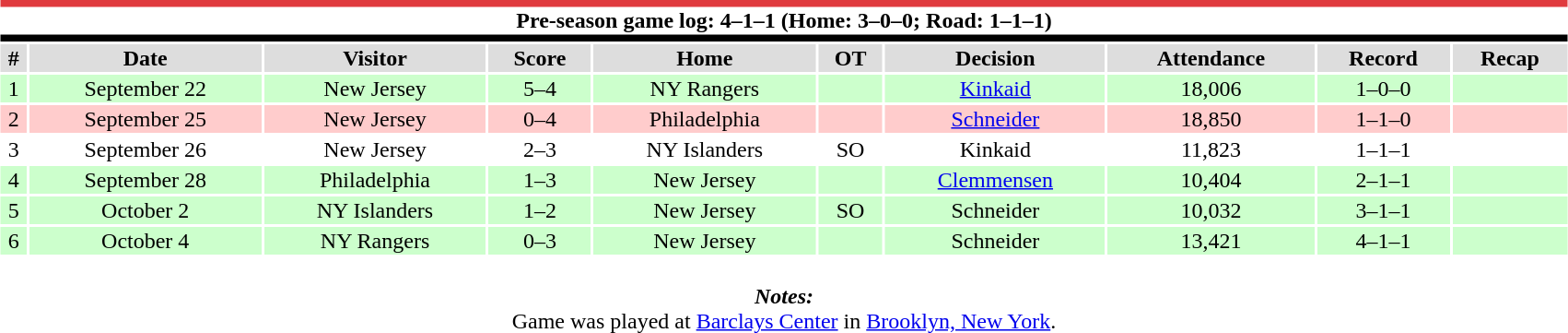<table class="toccolours collapsible collapsed" style="width:90%; clear:both; margin:1.5em auto; text-align:center;">
<tr>
<th colspan=10 style="background:#fff; border-top:#E03A3E 5px solid; border-bottom:#000000 5px solid;">Pre-season game log: 4–1–1 (Home: 3–0–0; Road: 1–1–1)</th>
</tr>
<tr style="text-align:center; background:#ddd;">
<th>#</th>
<th>Date</th>
<th>Visitor</th>
<th>Score</th>
<th>Home</th>
<th>OT</th>
<th>Decision</th>
<th>Attendance</th>
<th>Record</th>
<th>Recap</th>
</tr>
<tr style="text-align:center; background:#cfc;">
<td>1</td>
<td>September 22</td>
<td>New Jersey</td>
<td>5–4</td>
<td>NY Rangers</td>
<td></td>
<td><a href='#'>Kinkaid</a></td>
<td>18,006</td>
<td>1–0–0</td>
<td></td>
</tr>
<tr style="text-align:center; background:#fcc;">
<td>2</td>
<td>September 25</td>
<td>New Jersey</td>
<td>0–4</td>
<td>Philadelphia</td>
<td></td>
<td><a href='#'>Schneider</a></td>
<td>18,850</td>
<td>1–1–0</td>
<td></td>
</tr>
<tr style="text-align:center; background:#fff;">
<td>3</td>
<td>September 26</td>
<td>New Jersey</td>
<td>2–3</td>
<td>NY Islanders</td>
<td>SO</td>
<td>Kinkaid</td>
<td>11,823</td>
<td>1–1–1</td>
<td></td>
</tr>
<tr style="text-align:center; background:#cfc;">
<td>4</td>
<td>September 28</td>
<td>Philadelphia</td>
<td>1–3</td>
<td>New Jersey</td>
<td></td>
<td><a href='#'>Clemmensen</a></td>
<td>10,404</td>
<td>2–1–1</td>
<td></td>
</tr>
<tr style="text-align:center; background:#cfc;">
<td>5</td>
<td>October 2</td>
<td>NY Islanders</td>
<td>1–2</td>
<td>New Jersey</td>
<td>SO</td>
<td>Schneider</td>
<td>10,032</td>
<td>3–1–1</td>
<td></td>
</tr>
<tr style="text-align:center; background:#cfc;">
<td>6</td>
<td>October 4</td>
<td>NY Rangers</td>
<td>0–3</td>
<td>New Jersey</td>
<td></td>
<td>Schneider</td>
<td>13,421</td>
<td>4–1–1</td>
<td></td>
</tr>
<tr>
<td colspan="10" style="text-align:center;"><br><strong><em>Notes:</em></strong><br>
Game was played at <a href='#'>Barclays Center</a> in <a href='#'>Brooklyn, New York</a>.</td>
</tr>
</table>
